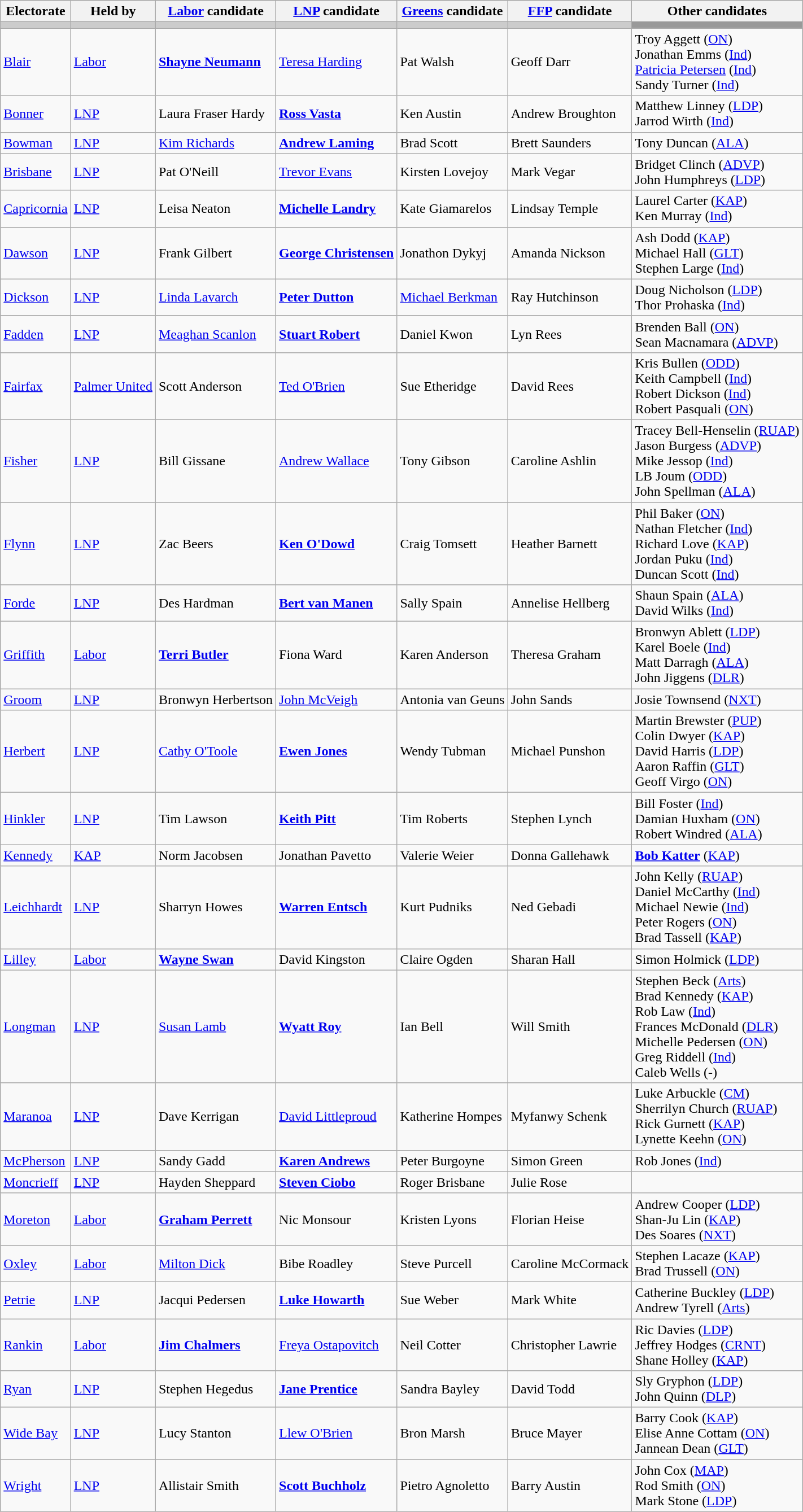<table class="wikitable">
<tr>
<th>Electorate</th>
<th>Held by</th>
<th><a href='#'>Labor</a> candidate</th>
<th><a href='#'>LNP</a> candidate</th>
<th><a href='#'>Greens</a> candidate</th>
<th><a href='#'>FFP</a> candidate</th>
<th>Other candidates</th>
</tr>
<tr style="background:#ccc;">
<td></td>
<td></td>
<td></td>
<td></td>
<td></td>
<td></td>
<td style="background:#999;"></td>
</tr>
<tr>
<td><a href='#'>Blair</a></td>
<td><a href='#'>Labor</a></td>
<td><strong><a href='#'>Shayne Neumann</a></strong></td>
<td><a href='#'>Teresa Harding</a></td>
<td>Pat Walsh</td>
<td>Geoff Darr</td>
<td>Troy Aggett (<a href='#'>ON</a>) <br> Jonathan Emms (<a href='#'>Ind</a>) <br> <a href='#'>Patricia Petersen</a> (<a href='#'>Ind</a>)<br> Sandy Turner (<a href='#'>Ind</a>)</td>
</tr>
<tr>
<td><a href='#'>Bonner</a></td>
<td><a href='#'>LNP</a></td>
<td>Laura Fraser Hardy</td>
<td><strong><a href='#'>Ross Vasta</a></strong></td>
<td>Ken Austin</td>
<td>Andrew Broughton</td>
<td>Matthew Linney (<a href='#'>LDP</a>)<br>Jarrod Wirth (<a href='#'>Ind</a>)</td>
</tr>
<tr>
<td><a href='#'>Bowman</a></td>
<td><a href='#'>LNP</a></td>
<td><a href='#'>Kim Richards</a></td>
<td><strong><a href='#'>Andrew Laming</a></strong></td>
<td>Brad Scott</td>
<td>Brett Saunders</td>
<td>Tony Duncan (<a href='#'>ALA</a>)</td>
</tr>
<tr>
<td><a href='#'>Brisbane</a></td>
<td><a href='#'>LNP</a></td>
<td>Pat O'Neill</td>
<td><a href='#'>Trevor Evans</a></td>
<td>Kirsten Lovejoy</td>
<td>Mark Vegar</td>
<td>Bridget Clinch (<a href='#'>ADVP</a>) <br> John Humphreys (<a href='#'>LDP</a>)</td>
</tr>
<tr>
<td><a href='#'>Capricornia</a></td>
<td><a href='#'>LNP</a></td>
<td>Leisa Neaton</td>
<td><strong><a href='#'>Michelle Landry</a></strong></td>
<td>Kate Giamarelos</td>
<td>Lindsay Temple</td>
<td>Laurel Carter (<a href='#'>KAP</a>)<br>Ken Murray (<a href='#'>Ind</a>)</td>
</tr>
<tr>
<td><a href='#'>Dawson</a></td>
<td><a href='#'>LNP</a></td>
<td>Frank Gilbert</td>
<td><strong><a href='#'>George Christensen</a></strong></td>
<td>Jonathon Dykyj</td>
<td>Amanda Nickson</td>
<td>Ash Dodd (<a href='#'>KAP</a>)<br>Michael Hall (<a href='#'>GLT</a>)<br>Stephen Large (<a href='#'>Ind</a>)</td>
</tr>
<tr>
<td><a href='#'>Dickson</a></td>
<td><a href='#'>LNP</a></td>
<td><a href='#'>Linda Lavarch</a></td>
<td><strong><a href='#'>Peter Dutton</a></strong></td>
<td><a href='#'>Michael Berkman</a></td>
<td>Ray Hutchinson</td>
<td>Doug Nicholson (<a href='#'>LDP</a>) <br> Thor Prohaska (<a href='#'>Ind</a>)</td>
</tr>
<tr>
<td><a href='#'>Fadden</a></td>
<td><a href='#'>LNP</a></td>
<td><a href='#'>Meaghan Scanlon</a></td>
<td><strong><a href='#'>Stuart Robert</a></strong></td>
<td>Daniel Kwon</td>
<td>Lyn Rees</td>
<td>Brenden Ball (<a href='#'>ON</a>)<br>Sean Macnamara (<a href='#'>ADVP</a>)</td>
</tr>
<tr>
<td><a href='#'>Fairfax</a></td>
<td><a href='#'>Palmer United</a></td>
<td>Scott Anderson</td>
<td><a href='#'>Ted O'Brien</a></td>
<td>Sue Etheridge</td>
<td>David Rees</td>
<td>Kris Bullen (<a href='#'>ODD</a>) <br> Keith Campbell (<a href='#'>Ind</a>)<br>Robert Dickson (<a href='#'>Ind</a>)<br>Robert Pasquali (<a href='#'>ON</a>)</td>
</tr>
<tr>
<td><a href='#'>Fisher</a></td>
<td><a href='#'>LNP</a></td>
<td>Bill Gissane</td>
<td><a href='#'>Andrew Wallace</a></td>
<td>Tony Gibson</td>
<td>Caroline Ashlin</td>
<td>Tracey Bell-Henselin (<a href='#'>RUAP</a>)<br>Jason Burgess (<a href='#'>ADVP</a>)<br>Mike Jessop (<a href='#'>Ind</a>)<br>LB Joum (<a href='#'>ODD</a>)<br>John Spellman (<a href='#'>ALA</a>)</td>
</tr>
<tr>
<td><a href='#'>Flynn</a></td>
<td><a href='#'>LNP</a></td>
<td>Zac Beers</td>
<td><strong><a href='#'>Ken O'Dowd</a></strong></td>
<td>Craig Tomsett</td>
<td>Heather Barnett</td>
<td>Phil Baker (<a href='#'>ON</a>)<br>Nathan Fletcher (<a href='#'>Ind</a>)<br>Richard Love (<a href='#'>KAP</a>)<br>Jordan Puku (<a href='#'>Ind</a>)<br>Duncan Scott (<a href='#'>Ind</a>)</td>
</tr>
<tr>
<td><a href='#'>Forde</a></td>
<td><a href='#'>LNP</a></td>
<td>Des Hardman</td>
<td><strong><a href='#'>Bert van Manen</a></strong></td>
<td>Sally Spain</td>
<td>Annelise Hellberg</td>
<td>Shaun Spain (<a href='#'>ALA</a>)<br>David Wilks (<a href='#'>Ind</a>)</td>
</tr>
<tr>
<td><a href='#'>Griffith</a></td>
<td><a href='#'>Labor</a></td>
<td><strong><a href='#'>Terri Butler</a></strong></td>
<td>Fiona Ward</td>
<td>Karen Anderson</td>
<td>Theresa Graham</td>
<td>Bronwyn Ablett (<a href='#'>LDP</a>) <br> Karel Boele (<a href='#'>Ind</a>)<br>Matt Darragh (<a href='#'>ALA</a>)<br>John Jiggens (<a href='#'>DLR</a>)</td>
</tr>
<tr>
<td><a href='#'>Groom</a></td>
<td><a href='#'>LNP</a></td>
<td>Bronwyn Herbertson</td>
<td><a href='#'>John McVeigh</a></td>
<td>Antonia van Geuns</td>
<td>John Sands</td>
<td>Josie Townsend (<a href='#'>NXT</a>)</td>
</tr>
<tr>
<td><a href='#'>Herbert</a></td>
<td><a href='#'>LNP</a></td>
<td><a href='#'>Cathy O'Toole</a></td>
<td><strong><a href='#'>Ewen Jones</a></strong></td>
<td>Wendy Tubman</td>
<td>Michael Punshon</td>
<td>Martin Brewster (<a href='#'>PUP</a>)<br>Colin Dwyer (<a href='#'>KAP</a>)<br>David Harris (<a href='#'>LDP</a>) <br> Aaron Raffin (<a href='#'>GLT</a>)<br> Geoff Virgo (<a href='#'>ON</a>)</td>
</tr>
<tr>
<td><a href='#'>Hinkler</a></td>
<td><a href='#'>LNP</a></td>
<td>Tim Lawson</td>
<td><strong><a href='#'>Keith Pitt</a></strong></td>
<td>Tim Roberts</td>
<td>Stephen Lynch</td>
<td>Bill Foster (<a href='#'>Ind</a>)<br>Damian Huxham (<a href='#'>ON</a>)<br>Robert Windred (<a href='#'>ALA</a>)</td>
</tr>
<tr>
<td><a href='#'>Kennedy</a></td>
<td><a href='#'>KAP</a></td>
<td>Norm Jacobsen</td>
<td>Jonathan Pavetto</td>
<td>Valerie Weier</td>
<td>Donna Gallehawk</td>
<td><strong><a href='#'>Bob Katter</a></strong> (<a href='#'>KAP</a>)</td>
</tr>
<tr>
<td><a href='#'>Leichhardt</a></td>
<td><a href='#'>LNP</a></td>
<td>Sharryn Howes</td>
<td><strong><a href='#'>Warren Entsch</a></strong></td>
<td>Kurt Pudniks</td>
<td>Ned Gebadi</td>
<td>John Kelly (<a href='#'>RUAP</a>)<br>Daniel McCarthy (<a href='#'>Ind</a>)<br>Michael Newie (<a href='#'>Ind</a>)<br>Peter Rogers (<a href='#'>ON</a>)<br>Brad Tassell (<a href='#'>KAP</a>)</td>
</tr>
<tr>
<td><a href='#'>Lilley</a></td>
<td><a href='#'>Labor</a></td>
<td><strong><a href='#'>Wayne Swan</a></strong></td>
<td>David Kingston</td>
<td>Claire Ogden</td>
<td>Sharan Hall</td>
<td>Simon Holmick (<a href='#'>LDP</a>)</td>
</tr>
<tr>
<td><a href='#'>Longman</a></td>
<td><a href='#'>LNP</a></td>
<td><a href='#'>Susan Lamb</a></td>
<td><strong><a href='#'>Wyatt Roy</a></strong></td>
<td>Ian Bell</td>
<td>Will Smith</td>
<td>Stephen Beck (<a href='#'>Arts</a>) <br> Brad Kennedy (<a href='#'>KAP</a>)<br>Rob Law (<a href='#'>Ind</a>) <br> Frances McDonald (<a href='#'>DLR</a>)<br>Michelle Pedersen (<a href='#'>ON</a>) <br>Greg Riddell (<a href='#'>Ind</a>)<br> Caleb Wells (-)</td>
</tr>
<tr>
<td><a href='#'>Maranoa</a></td>
<td><a href='#'>LNP</a></td>
<td>Dave Kerrigan</td>
<td><a href='#'>David Littleproud</a></td>
<td>Katherine Hompes</td>
<td>Myfanwy Schenk</td>
<td>Luke Arbuckle (<a href='#'>CM</a>)<br>Sherrilyn Church (<a href='#'>RUAP</a>)<br>Rick Gurnett (<a href='#'>KAP</a>)<br>Lynette Keehn (<a href='#'>ON</a>)</td>
</tr>
<tr>
<td><a href='#'>McPherson</a></td>
<td><a href='#'>LNP</a></td>
<td>Sandy Gadd</td>
<td><strong><a href='#'>Karen Andrews</a></strong></td>
<td>Peter Burgoyne</td>
<td>Simon Green</td>
<td>Rob Jones (<a href='#'>Ind</a>)</td>
</tr>
<tr>
<td><a href='#'>Moncrieff</a></td>
<td><a href='#'>LNP</a></td>
<td>Hayden Sheppard</td>
<td><strong><a href='#'>Steven Ciobo</a></strong></td>
<td>Roger Brisbane</td>
<td>Julie Rose</td>
<td></td>
</tr>
<tr>
<td><a href='#'>Moreton</a></td>
<td><a href='#'>Labor</a></td>
<td><strong><a href='#'>Graham Perrett</a></strong></td>
<td>Nic Monsour</td>
<td>Kristen Lyons</td>
<td>Florian Heise</td>
<td>Andrew Cooper (<a href='#'>LDP</a>) <br> Shan-Ju Lin (<a href='#'>KAP</a>)<br>Des Soares (<a href='#'>NXT</a>)</td>
</tr>
<tr>
<td><a href='#'>Oxley</a></td>
<td><a href='#'>Labor</a></td>
<td><a href='#'>Milton Dick</a></td>
<td>Bibe Roadley</td>
<td>Steve Purcell</td>
<td>Caroline McCormack</td>
<td>Stephen Lacaze (<a href='#'>KAP</a>) <br> Brad Trussell (<a href='#'>ON</a>)</td>
</tr>
<tr>
<td><a href='#'>Petrie</a></td>
<td><a href='#'>LNP</a></td>
<td>Jacqui Pedersen</td>
<td><strong><a href='#'>Luke Howarth</a></strong></td>
<td>Sue Weber</td>
<td>Mark White</td>
<td>Catherine Buckley (<a href='#'>LDP</a>)<br>Andrew Tyrell (<a href='#'>Arts</a>)</td>
</tr>
<tr>
<td><a href='#'>Rankin</a></td>
<td><a href='#'>Labor</a></td>
<td><strong><a href='#'>Jim Chalmers</a></strong></td>
<td><a href='#'>Freya Ostapovitch</a></td>
<td>Neil Cotter</td>
<td>Christopher Lawrie</td>
<td>Ric Davies (<a href='#'>LDP</a>)<br>Jeffrey Hodges (<a href='#'>CRNT</a>)<br>Shane Holley (<a href='#'>KAP</a>)</td>
</tr>
<tr>
<td><a href='#'>Ryan</a></td>
<td><a href='#'>LNP</a></td>
<td>Stephen Hegedus</td>
<td><strong><a href='#'>Jane Prentice</a></strong></td>
<td>Sandra Bayley</td>
<td>David Todd</td>
<td>Sly Gryphon (<a href='#'>LDP</a>) <br> John Quinn (<a href='#'>DLP</a>)</td>
</tr>
<tr>
<td><a href='#'>Wide Bay</a></td>
<td><a href='#'>LNP</a></td>
<td>Lucy Stanton</td>
<td><a href='#'>Llew O'Brien</a></td>
<td>Bron Marsh</td>
<td>Bruce Mayer</td>
<td>Barry Cook (<a href='#'>KAP</a>) <br> Elise Anne Cottam (<a href='#'>ON</a>) <br> Jannean Dean (<a href='#'>GLT</a>)</td>
</tr>
<tr>
<td><a href='#'>Wright</a></td>
<td><a href='#'>LNP</a></td>
<td>Allistair Smith</td>
<td><strong><a href='#'>Scott Buchholz</a></strong></td>
<td>Pietro Agnoletto</td>
<td>Barry Austin</td>
<td>John Cox (<a href='#'>MAP</a>)<br>Rod Smith (<a href='#'>ON</a>) <br> Mark Stone (<a href='#'>LDP</a>)</td>
</tr>
</table>
